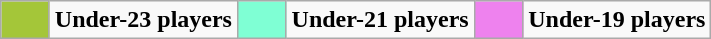<table class="wikitable" style="text-align: right;">
<tr>
<td bgcolor=#A4C639 style="width: 25px;"></td>
<td><strong>Under-23 players</strong></td>
<td bgcolor=#7FFFD4 style="width: 25px;"></td>
<td><strong>Under-21 players</strong></td>
<td bgcolor=#EE82EE style="width: 25px;"></td>
<td><strong>Under-19 players</strong></td>
</tr>
</table>
